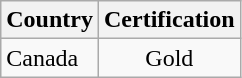<table class="wikitable" border="1">
<tr>
<th>Country</th>
<th>Certification</th>
</tr>
<tr>
<td>Canada</td>
<td align=center>Gold</td>
</tr>
</table>
